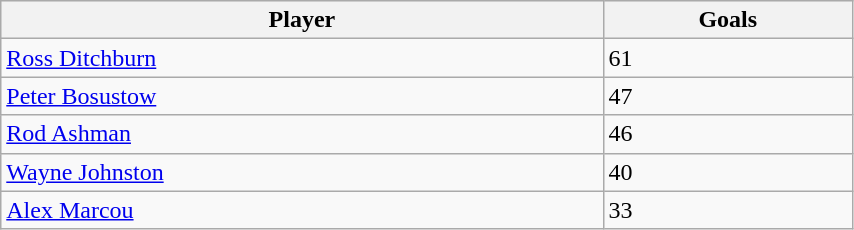<table class="wikitable sortable" width=45%>
<tr bgcolor="#efefef">
<th>Player</th>
<th>Goals</th>
</tr>
<tr>
<td><a href='#'>Ross Ditchburn</a></td>
<td>61</td>
</tr>
<tr>
<td><a href='#'>Peter Bosustow</a></td>
<td>47</td>
</tr>
<tr>
<td><a href='#'>Rod Ashman</a></td>
<td>46</td>
</tr>
<tr>
<td><a href='#'>Wayne Johnston</a></td>
<td>40</td>
</tr>
<tr>
<td><a href='#'>Alex Marcou</a></td>
<td>33</td>
</tr>
</table>
